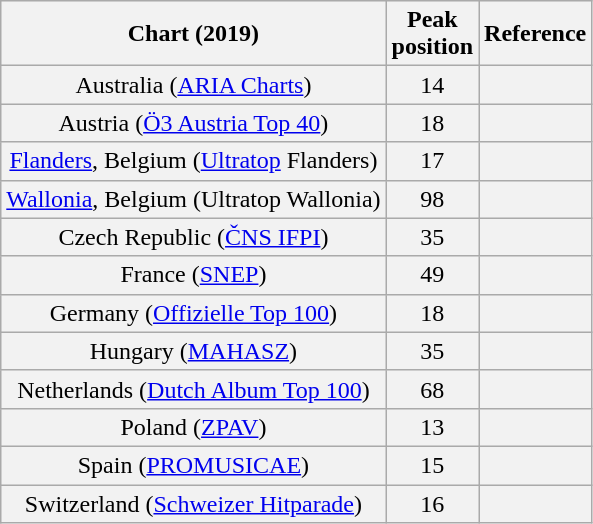<table class="wikitable sortable plainrowheaders" style="background: #F2F2F2; color: black; text-align:center">
<tr>
<th scope="col">Chart (2019)</th>
<th scope="col">Peak<br>position</th>
<th>Reference</th>
</tr>
<tr>
<td>Australia (<a href='#'>ARIA Charts</a>)</td>
<td>14</td>
<td></td>
</tr>
<tr>
<td>Austria (<a href='#'>Ö3 Austria Top 40</a>)</td>
<td>18</td>
<td></td>
</tr>
<tr>
<td><a href='#'>Flanders</a>, Belgium (<a href='#'>Ultratop</a> Flanders)</td>
<td>17</td>
<td></td>
</tr>
<tr>
<td><a href='#'>Wallonia</a>, Belgium (Ultratop Wallonia)</td>
<td>98</td>
<td></td>
</tr>
<tr>
<td>Czech Republic (<a href='#'>ČNS IFPI</a>)</td>
<td>35</td>
<td></td>
</tr>
<tr>
<td>France (<a href='#'>SNEP</a>)</td>
<td>49</td>
<td></td>
</tr>
<tr>
<td>Germany (<a href='#'>Offizielle Top 100</a>)</td>
<td>18</td>
<td></td>
</tr>
<tr>
<td>Hungary (<a href='#'>MAHASZ</a>)</td>
<td>35</td>
<td></td>
</tr>
<tr>
<td>Netherlands (<a href='#'>Dutch Album Top 100</a>)</td>
<td>68</td>
<td></td>
</tr>
<tr>
<td>Poland (<a href='#'>ZPAV</a>)</td>
<td>13</td>
<td></td>
</tr>
<tr>
<td>Spain (<a href='#'>PROMUSICAE</a>)</td>
<td>15</td>
<td></td>
</tr>
<tr>
<td>Switzerland (<a href='#'>Schweizer Hitparade</a>)</td>
<td>16</td>
<td></td>
</tr>
</table>
